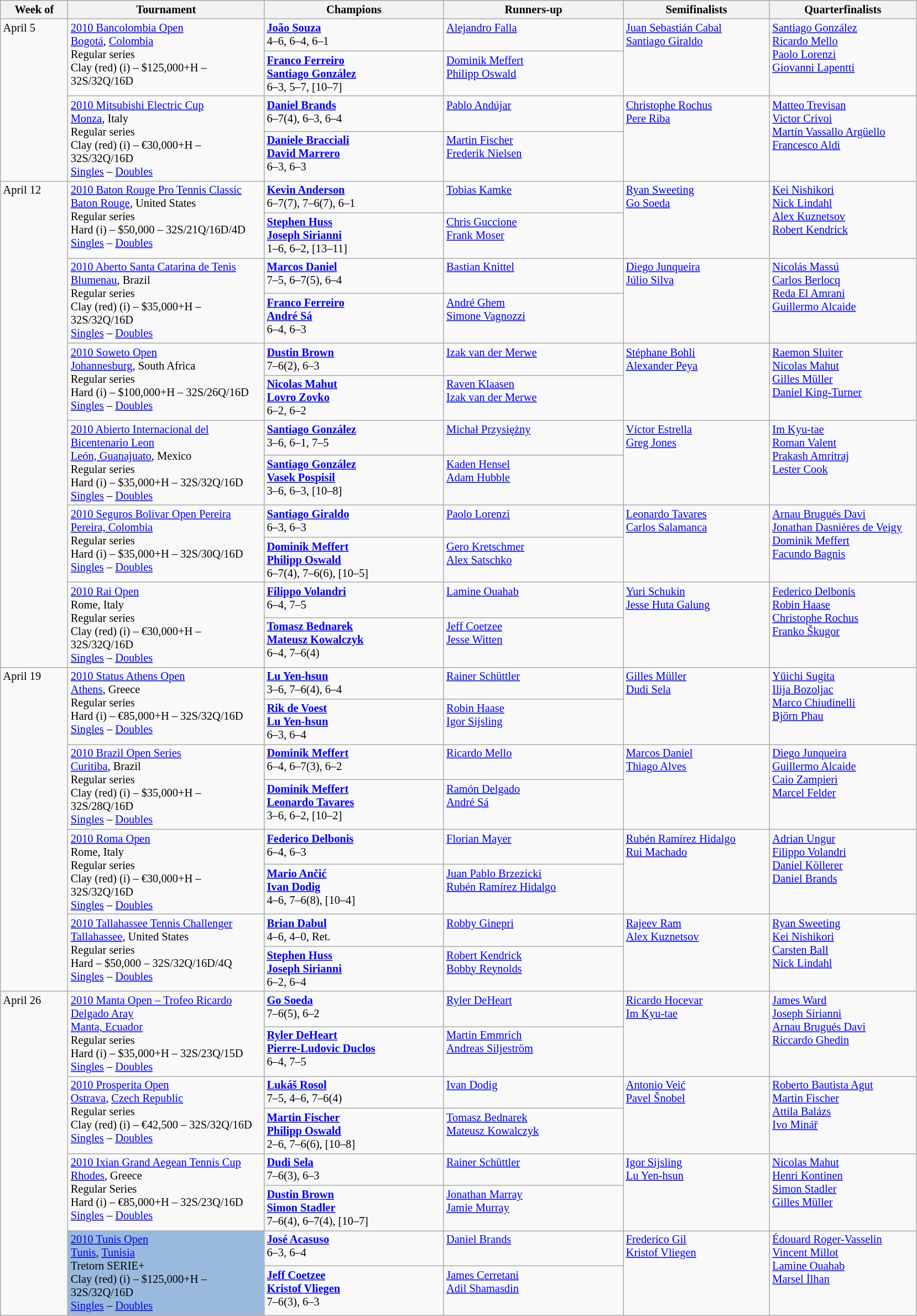<table class=wikitable style=font-size:85%>
<tr>
<th width=75>Week of</th>
<th width=230>Tournament</th>
<th width=210>Champions</th>
<th width=210>Runners-up</th>
<th width=170>Semifinalists</th>
<th width=170>Quarterfinalists</th>
</tr>
<tr style="vertical-align:top;">
<td rowspan=4>April 5</td>
<td rowspan=2><a href='#'>2010 Bancolombia Open</a><br> <a href='#'>Bogotá</a>, <a href='#'>Colombia</a><br>Regular series<br>Clay (red) (i) – $125,000+H – 32S/32Q/16D<br></td>
<td> <strong><a href='#'>João Souza</a></strong><br>4–6, 6–4, 6–1</td>
<td> <a href='#'>Alejandro Falla</a></td>
<td rowspan=2> <a href='#'>Juan Sebastián Cabal</a><br> <a href='#'>Santiago Giraldo</a></td>
<td rowspan=2> <a href='#'>Santiago González</a><br> <a href='#'>Ricardo Mello</a><br> <a href='#'>Paolo Lorenzi</a><br> <a href='#'>Giovanni Lapentti</a></td>
</tr>
<tr style="vertical-align:top;">
<td> <strong><a href='#'>Franco Ferreiro</a><br> <a href='#'>Santiago González</a></strong><br>6–3, 5–7, [10–7]</td>
<td> <a href='#'>Dominik Meffert</a><br> <a href='#'>Philipp Oswald</a></td>
</tr>
<tr style="vertical-align:top;">
<td rowspan=2><a href='#'>2010 Mitsubishi Electric Cup</a><br> <a href='#'>Monza</a>, Italy<br>Regular series<br>Clay (red) (i) – €30,000+H – 32S/32Q/16D<br><a href='#'>Singles</a> – <a href='#'>Doubles</a></td>
<td> <strong><a href='#'>Daniel Brands</a></strong><br>6–7(4), 6–3, 6–4</td>
<td> <a href='#'>Pablo Andújar</a></td>
<td rowspan=2> <a href='#'>Christophe Rochus</a><br> <a href='#'>Pere Riba</a></td>
<td rowspan=2> <a href='#'>Matteo Trevisan</a><br> <a href='#'>Victor Crivoi</a><br> <a href='#'>Martín Vassallo Argüello</a><br> <a href='#'>Francesco Aldi</a></td>
</tr>
<tr style="vertical-align:top;">
<td> <strong><a href='#'>Daniele Bracciali</a> <br>  <a href='#'>David Marrero</a></strong><br>6–3, 6–3</td>
<td> <a href='#'>Martin Fischer</a> <br>  <a href='#'>Frederik Nielsen</a></td>
</tr>
<tr style="vertical-align:top;">
<td rowspan=12>April 12</td>
<td rowspan=2><a href='#'>2010 Baton Rouge Pro Tennis Classic</a><br> <a href='#'>Baton Rouge</a>, United States<br>Regular series<br>Hard (i) – $50,000 – 32S/21Q/16D/4D<br><a href='#'>Singles</a> – <a href='#'>Doubles</a></td>
<td> <strong><a href='#'>Kevin Anderson</a></strong><br>6–7(7), 7–6(7), 6–1</td>
<td> <a href='#'>Tobias Kamke</a></td>
<td rowspan=2> <a href='#'>Ryan Sweeting</a><br> <a href='#'>Go Soeda</a></td>
<td rowspan=2> <a href='#'>Kei Nishikori</a><br> <a href='#'>Nick Lindahl</a><br> <a href='#'>Alex Kuznetsov</a><br> <a href='#'>Robert Kendrick</a></td>
</tr>
<tr style="vertical-align:top;">
<td> <strong><a href='#'>Stephen Huss</a></strong><br> <strong><a href='#'>Joseph Sirianni</a></strong><br>1–6, 6–2, [13–11]</td>
<td> <a href='#'>Chris Guccione</a><br> <a href='#'>Frank Moser</a></td>
</tr>
<tr style="vertical-align:top;">
<td rowspan=2><a href='#'>2010 Aberto Santa Catarina de Tenis</a><br> <a href='#'>Blumenau</a>, Brazil<br>Regular series<br>Clay (red) (i) – $35,000+H – 32S/32Q/16D<br><a href='#'>Singles</a> – <a href='#'>Doubles</a></td>
<td> <strong><a href='#'>Marcos Daniel</a></strong><br>7–5, 6–7(5), 6–4</td>
<td> <a href='#'>Bastian Knittel</a></td>
<td rowspan=2> <a href='#'>Diego Junqueira</a><br> <a href='#'>Júlio Silva</a></td>
<td rowspan=2> <a href='#'>Nicolás Massú</a><br> <a href='#'>Carlos Berlocq</a><br> <a href='#'>Reda El Amrani</a><br> <a href='#'>Guillermo Alcaide</a></td>
</tr>
<tr style="vertical-align:top;">
<td> <strong><a href='#'>Franco Ferreiro</a><br> <a href='#'>André Sá</a> </strong><br>6–4, 6–3</td>
<td> <a href='#'>André Ghem</a><br> <a href='#'>Simone Vagnozzi</a></td>
</tr>
<tr style="vertical-align:top;">
<td rowspan=2><a href='#'>2010 Soweto Open</a><br> <a href='#'>Johannesburg</a>, South Africa<br>Regular series<br>Hard (i) – $100,000+H – 32S/26Q/16D<br><a href='#'>Singles</a> – <a href='#'>Doubles</a></td>
<td> <strong><a href='#'>Dustin Brown</a></strong><br>7–6(2), 6–3</td>
<td> <a href='#'>Izak van der Merwe</a></td>
<td rowspan=2> <a href='#'>Stéphane Bohli</a><br> <a href='#'>Alexander Peya</a></td>
<td rowspan=2> <a href='#'>Raemon Sluiter</a><br> <a href='#'>Nicolas Mahut</a><br> <a href='#'>Gilles Müller</a><br> <a href='#'>Daniel King-Turner</a></td>
</tr>
<tr style="vertical-align:top;">
<td> <strong><a href='#'>Nicolas Mahut</a><br> <a href='#'>Lovro Zovko</a></strong><br>6–2, 6–2</td>
<td> <a href='#'>Raven Klaasen</a><br> <a href='#'>Izak van der Merwe</a></td>
</tr>
<tr style="vertical-align:top;">
<td rowspan=2><a href='#'>2010 Abierto Internacional del Bicentenario Leon</a><br> <a href='#'>León, Guanajuato</a>, Mexico<br>Regular series<br>Hard (i) – $35,000+H – 32S/32Q/16D<br><a href='#'>Singles</a> – <a href='#'>Doubles</a></td>
<td> <strong><a href='#'>Santiago González</a></strong><br>3–6, 6–1, 7–5</td>
<td> <a href='#'>Michał Przysiężny</a></td>
<td rowspan=2> <a href='#'>Víctor Estrella</a><br> <a href='#'>Greg Jones</a></td>
<td rowspan=2> <a href='#'>Im Kyu-tae</a><br> <a href='#'>Roman Valent</a><br> <a href='#'>Prakash Amritraj</a><br> <a href='#'>Lester Cook</a></td>
</tr>
<tr style="vertical-align:top;">
<td> <strong><a href='#'>Santiago González</a> <br>  <a href='#'>Vasek Pospisil</a></strong><br>3–6, 6–3, [10–8]</td>
<td> <a href='#'>Kaden Hensel</a> <br>  <a href='#'>Adam Hubble</a></td>
</tr>
<tr style="vertical-align:top;">
<td rowspan=2><a href='#'>2010 Seguros Bolívar Open Pereira</a><br> <a href='#'>Pereira, Colombia</a><br>Regular series<br>Hard (i) – $35,000+H – 32S/30Q/16D<br><a href='#'>Singles</a> – <a href='#'>Doubles</a></td>
<td> <strong><a href='#'>Santiago Giraldo</a></strong><br>6–3, 6–3</td>
<td> <a href='#'>Paolo Lorenzi</a></td>
<td rowspan=2> <a href='#'>Leonardo Tavares</a><br> <a href='#'>Carlos Salamanca</a></td>
<td rowspan=2> <a href='#'>Arnau Brugués Davi</a><br> <a href='#'>Jonathan Dasnières de Veigy</a><br> <a href='#'>Dominik Meffert</a><br> <a href='#'>Facundo Bagnis</a></td>
</tr>
<tr style="vertical-align:top;">
<td> <strong><a href='#'>Dominik Meffert</a> <br>  <a href='#'>Philipp Oswald</a></strong><br>6–7(4), 7–6(6), [10–5]</td>
<td> <a href='#'>Gero Kretschmer</a> <br>  <a href='#'>Alex Satschko</a></td>
</tr>
<tr style="vertical-align:top;">
<td rowspan=2><a href='#'>2010 Rai Open</a><br> Rome, Italy<br>Regular series<br>Clay (red) (i) – €30,000+H – 32S/32Q/16D<br><a href='#'>Singles</a> – <a href='#'>Doubles</a></td>
<td><strong> <a href='#'>Filippo Volandri</a></strong><br>6–4, 7–5</td>
<td> <a href='#'>Lamine Ouahab</a></td>
<td rowspan=2> <a href='#'>Yuri Schukin</a><br> <a href='#'>Jesse Huta Galung</a></td>
<td rowspan=2> <a href='#'>Federico Delbonis</a><br> <a href='#'>Robin Haase</a><br> <a href='#'>Christophe Rochus</a><br> <a href='#'>Franko Škugor</a></td>
</tr>
<tr style="vertical-align:top;">
<td> <strong><a href='#'>Tomasz Bednarek</a><br> <a href='#'>Mateusz Kowalczyk</a></strong><br>6–4, 7–6(4)</td>
<td> <a href='#'>Jeff Coetzee</a><br> <a href='#'>Jesse Witten</a></td>
</tr>
<tr style="vertical-align:top;">
<td rowspan=8>April 19</td>
<td rowspan=2><a href='#'>2010 Status Athens Open</a><br> <a href='#'>Athens</a>, Greece<br>Regular series<br>Hard (i) – €85,000+H – 32S/32Q/16D<br><a href='#'>Singles</a> – <a href='#'>Doubles</a></td>
<td> <strong><a href='#'>Lu Yen-hsun</a></strong><br>3–6, 7–6(4), 6–4</td>
<td> <a href='#'>Rainer Schüttler</a></td>
<td rowspan=2> <a href='#'>Gilles Müller</a><br> <a href='#'>Dudi Sela</a></td>
<td rowspan=2> <a href='#'>Yūichi Sugita</a><br> <a href='#'>Ilija Bozoljac</a><br> <a href='#'>Marco Chiudinelli</a><br> <a href='#'>Björn Phau</a></td>
</tr>
<tr style="vertical-align:top;">
<td> <strong><a href='#'>Rik de Voest</a></strong><br> <strong><a href='#'>Lu Yen-hsun</a></strong><br>6–3, 6–4</td>
<td> <a href='#'>Robin Haase</a><br> <a href='#'>Igor Sijsling</a></td>
</tr>
<tr style="vertical-align:top;">
<td rowspan=2><a href='#'>2010 Brazil Open Series</a><br> <a href='#'>Curitiba</a>, Brazil<br>Regular series<br>Clay (red) (i) – $35,000+H – 32S/28Q/16D<br><a href='#'>Singles</a> – <a href='#'>Doubles</a></td>
<td> <strong><a href='#'>Dominik Meffert</a></strong><br>6–4, 6–7(3), 6–2</td>
<td> <a href='#'>Ricardo Mello</a></td>
<td rowspan=2> <a href='#'>Marcos Daniel</a><br> <a href='#'>Thiago Alves</a></td>
<td rowspan=2> <a href='#'>Diego Junqueira</a><br> <a href='#'>Guillermo Alcaide</a><br> <a href='#'>Caio Zampieri</a><br> <a href='#'>Marcel Felder</a></td>
</tr>
<tr style="vertical-align:top;">
<td> <strong><a href='#'>Dominik Meffert</a></strong><br> <strong><a href='#'>Leonardo Tavares</a></strong><br>3–6, 6–2, [10–2]</td>
<td> <a href='#'>Ramón Delgado</a><br> <a href='#'>André Sá</a><br><br></td>
</tr>
<tr style="vertical-align:top;">
<td rowspan=2><a href='#'>2010 Roma Open</a><br> Rome, Italy<br>Regular series<br>Clay (red) (i) – €30,000+H – 32S/32Q/16D<br><a href='#'>Singles</a> – <a href='#'>Doubles</a></td>
<td> <strong><a href='#'>Federico Delbonis</a></strong><br>6–4, 6–3</td>
<td> <a href='#'>Florian Mayer</a></td>
<td rowspan=2> <a href='#'>Rubén Ramírez Hidalgo</a><br> <a href='#'>Rui Machado</a></td>
<td rowspan=2> <a href='#'>Adrian Ungur</a><br> <a href='#'>Filippo Volandri</a><br> <a href='#'>Daniel Köllerer</a><br> <a href='#'>Daniel Brands</a></td>
</tr>
<tr style="vertical-align:top;">
<td> <strong><a href='#'>Mario Ančić</a></strong><br> <strong><a href='#'>Ivan Dodig</a></strong><br>4–6, 7–6(8), [10–4]</td>
<td> <a href='#'>Juan Pablo Brzezicki</a><br> <a href='#'>Rubén Ramírez Hidalgo</a></td>
</tr>
<tr style="vertical-align:top;">
<td rowspan=2><a href='#'>2010 Tallahassee Tennis Challenger</a><br> <a href='#'>Tallahassee</a>, United States<br>Regular series<br>Hard – $50,000 – 32S/32Q/16D/4Q<br><a href='#'>Singles</a> – <a href='#'>Doubles</a></td>
<td> <strong><a href='#'>Brian Dabul</a></strong><br>4–6, 4–0, Ret.</td>
<td> <a href='#'>Robby Ginepri</a></td>
<td rowspan=2> <a href='#'>Rajeev Ram</a><br> <a href='#'>Alex Kuznetsov</a></td>
<td rowspan=2> <a href='#'>Ryan Sweeting</a><br> <a href='#'>Kei Nishikori</a><br> <a href='#'>Carsten Ball</a><br> <a href='#'>Nick Lindahl</a></td>
</tr>
<tr style="vertical-align:top;">
<td> <strong><a href='#'>Stephen Huss</a></strong><br> <strong><a href='#'>Joseph Sirianni</a></strong><br>6–2, 6–4</td>
<td> <a href='#'>Robert Kendrick</a><br> <a href='#'>Bobby Reynolds</a></td>
</tr>
<tr style="vertical-align:top;">
<td rowspan=8>April 26</td>
<td rowspan=2><a href='#'>2010 Manta Open – Trofeo Ricardo Delgado Aray</a><br> <a href='#'>Manta, Ecuador</a><br>Regular series<br>Hard (i) – $35,000+H – 32S/23Q/15D<br><a href='#'>Singles</a> – <a href='#'>Doubles</a></td>
<td><strong> <a href='#'>Go Soeda</a></strong><br>7–6(5), 6–2</td>
<td> <a href='#'>Ryler DeHeart</a></td>
<td rowspan=2> <a href='#'>Ricardo Hocevar</a><br> <a href='#'>Im Kyu-tae</a></td>
<td rowspan=2> <a href='#'>James Ward</a><br> <a href='#'>Joseph Sirianni</a><br> <a href='#'>Arnau Brugués Davi</a><br> <a href='#'>Riccardo Ghedin</a></td>
</tr>
<tr style="vertical-align:top;">
<td> <strong><a href='#'>Ryler DeHeart</a><br> <a href='#'>Pierre-Ludovic Duclos</a></strong><br>6–4, 7–5</td>
<td> <a href='#'>Martin Emmrich</a><br> <a href='#'>Andreas Siljeström</a></td>
</tr>
<tr style="vertical-align:top;">
<td rowspan=2><a href='#'>2010 Prosperita Open</a><br> <a href='#'>Ostrava</a>, <a href='#'>Czech Republic</a><br>Regular series<br>Clay (red) (i) – €42,500 – 32S/32Q/16D<br><a href='#'>Singles</a> – <a href='#'>Doubles</a></td>
<td> <strong><a href='#'>Lukáš Rosol</a></strong><br>7–5, 4–6, 7–6(4)</td>
<td> <a href='#'>Ivan Dodig</a></td>
<td rowspan=2> <a href='#'>Antonio Veić</a><br> <a href='#'>Pavel Šnobel</a></td>
<td rowspan=2> <a href='#'>Roberto Bautista Agut</a><br> <a href='#'>Martin Fischer</a><br> <a href='#'>Attila Balázs</a><br> <a href='#'>Ivo Minář</a></td>
</tr>
<tr style="vertical-align:top;">
<td> <strong><a href='#'>Martin Fischer</a> <br>  <a href='#'>Philipp Oswald</a></strong><br>2–6, 7–6(6), [10–8]</td>
<td> <a href='#'>Tomasz Bednarek</a> <br>  <a href='#'>Mateusz Kowalczyk</a></td>
</tr>
<tr style="vertical-align:top;">
<td rowspan=2><a href='#'>2010 Ixian Grand Aegean Tennis Cup</a><br> <a href='#'>Rhodes</a>, Greece<br>Regular Series<br>Hard (i) – €85,000+H – 32S/23Q/16D<br><a href='#'>Singles</a> – <a href='#'>Doubles</a></td>
<td><strong> <a href='#'>Dudi Sela</a></strong><br>7–6(3), 6–3</td>
<td> <a href='#'>Rainer Schüttler</a></td>
<td rowspan=2> <a href='#'>Igor Sijsling</a><br> <a href='#'>Lu Yen-hsun</a></td>
<td rowspan=2> <a href='#'>Nicolas Mahut</a><br> <a href='#'>Henri Kontinen</a><br> <a href='#'>Simon Stadler</a><br> <a href='#'>Gilles Müller</a></td>
</tr>
<tr style="vertical-align:top;">
<td> <strong><a href='#'>Dustin Brown</a></strong><br> <strong><a href='#'>Simon Stadler</a></strong><br>7–6(4), 6–7(4), [10–7]</td>
<td> <a href='#'>Jonathan Marray</a><br> <a href='#'>Jamie Murray</a></td>
</tr>
<tr style="vertical-align:top;">
<td rowspan=2 style="background-color:#99BADD"><a href='#'>2010 Tunis Open</a><br> <a href='#'>Tunis</a>, <a href='#'>Tunisia</a><br>Tretorn SERIE+<br>Clay (red) (i) – $125,000+H – 32S/32Q/16D<br><a href='#'>Singles</a> – <a href='#'>Doubles</a></td>
<td> <strong><a href='#'>José Acasuso</a></strong><br>6–3, 6–4</td>
<td> <a href='#'>Daniel Brands</a></td>
<td rowspan=2> <a href='#'>Frederico Gil</a><br> <a href='#'>Kristof Vliegen</a></td>
<td rowspan=2> <a href='#'>Édouard Roger-Vasselin</a><br> <a href='#'>Vincent Millot</a><br> <a href='#'>Lamine Ouahab</a><br> <a href='#'>Marsel İlhan</a></td>
</tr>
<tr style="vertical-align:top;">
<td> <strong><a href='#'>Jeff Coetzee</a> <br>  <a href='#'>Kristof Vliegen</a></strong><br>7–6(3), 6–3</td>
<td> <a href='#'>James Cerretani</a> <br>  <a href='#'>Adil Shamasdin</a></td>
</tr>
</table>
